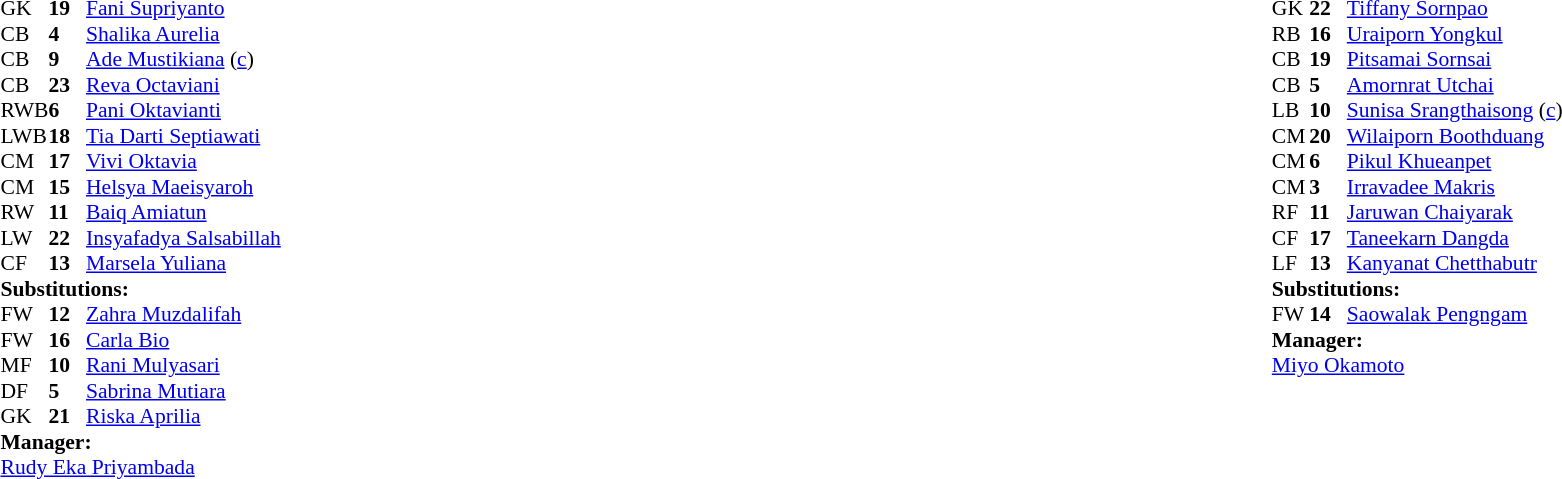<table width="100%">
<tr>
<td valign="top" width="50%"><br><table style="font-size:90%" cellspacing="0" cellpadding="0">
<tr>
<th width=25></th>
<th width=25></th>
</tr>
<tr>
<td>GK</td>
<td><strong>19</strong></td>
<td><a href='#'>Fani Supriyanto</a></td>
<td></td>
<td></td>
</tr>
<tr>
<td>CB</td>
<td><strong>4</strong></td>
<td><a href='#'>Shalika Aurelia</a></td>
<td></td>
<td></td>
</tr>
<tr>
<td>CB</td>
<td><strong>9</strong></td>
<td><a href='#'>Ade Mustikiana</a> (<a href='#'>c</a>)</td>
</tr>
<tr>
<td>CB</td>
<td><strong>23</strong></td>
<td><a href='#'>Reva Octaviani</a></td>
<td></td>
<td></td>
</tr>
<tr>
<td>RWB</td>
<td><strong>6</strong></td>
<td><a href='#'>Pani Oktavianti</a></td>
</tr>
<tr>
<td>LWB</td>
<td><strong>18</strong></td>
<td><a href='#'>Tia Darti Septiawati</a></td>
</tr>
<tr>
<td>CM</td>
<td><strong>17</strong></td>
<td><a href='#'>Vivi Oktavia</a></td>
</tr>
<tr>
<td>CM</td>
<td><strong>15</strong></td>
<td><a href='#'>Helsya Maeisyaroh</a></td>
</tr>
<tr>
<td>RW</td>
<td><strong>11</strong></td>
<td><a href='#'>Baiq Amiatun</a></td>
</tr>
<tr>
<td>LW</td>
<td><strong>22</strong></td>
<td><a href='#'>Insyafadya Salsabillah</a></td>
<td></td>
<td></td>
</tr>
<tr>
<td>CF</td>
<td><strong>13</strong></td>
<td><a href='#'>Marsela Yuliana</a></td>
<td></td>
<td></td>
</tr>
<tr>
<td colspan=3><strong>Substitutions:</strong></td>
</tr>
<tr>
<td>FW</td>
<td><strong>12</strong></td>
<td><a href='#'>Zahra Muzdalifah</a></td>
<td></td>
<td></td>
</tr>
<tr>
<td>FW</td>
<td><strong>16</strong></td>
<td><a href='#'>Carla Bio</a></td>
<td></td>
<td></td>
</tr>
<tr>
<td>MF</td>
<td><strong>10</strong></td>
<td><a href='#'>Rani Mulyasari</a></td>
<td></td>
<td></td>
</tr>
<tr>
<td>DF</td>
<td><strong>5</strong></td>
<td><a href='#'>Sabrina Mutiara</a></td>
<td></td>
<td></td>
</tr>
<tr>
<td>GK</td>
<td><strong>21</strong></td>
<td><a href='#'>Riska Aprilia</a></td>
<td></td>
<td></td>
</tr>
<tr>
<td colspan=3><strong>Manager:</strong></td>
</tr>
<tr>
<td colspan=3><a href='#'>Rudy Eka Priyambada</a></td>
</tr>
</table>
</td>
<td valign="top" width="50%"><br><table style="font-size:90%; margin:auto" cellspacing="0" cellpadding="0">
<tr>
<th width=25></th>
<th width=25></th>
</tr>
<tr>
<td>GK</td>
<td><strong>22</strong></td>
<td><a href='#'>Tiffany Sornpao</a></td>
</tr>
<tr>
<td>RB</td>
<td><strong>16</strong></td>
<td><a href='#'>Uraiporn Yongkul</a></td>
</tr>
<tr>
<td>CB</td>
<td><strong>19</strong></td>
<td><a href='#'>Pitsamai Sornsai</a></td>
</tr>
<tr>
<td>CB</td>
<td><strong>5</strong></td>
<td><a href='#'>Amornrat Utchai</a></td>
</tr>
<tr>
<td>LB</td>
<td><strong>10</strong></td>
<td><a href='#'>Sunisa Srangthaisong</a> (<a href='#'>c</a>)</td>
<td></td>
</tr>
<tr>
<td>CM</td>
<td><strong>20</strong></td>
<td><a href='#'>Wilaiporn Boothduang</a></td>
</tr>
<tr>
<td>CM</td>
<td><strong>6</strong></td>
<td><a href='#'>Pikul Khueanpet</a></td>
</tr>
<tr>
<td>CM</td>
<td><strong>3</strong></td>
<td><a href='#'>Irravadee Makris</a></td>
</tr>
<tr>
<td>RF</td>
<td><strong>11</strong></td>
<td><a href='#'>Jaruwan Chaiyarak</a></td>
</tr>
<tr>
<td>CF</td>
<td><strong>17</strong></td>
<td><a href='#'>Taneekarn Dangda</a></td>
<td></td>
<td></td>
</tr>
<tr>
<td>LF</td>
<td><strong>13</strong></td>
<td><a href='#'>Kanyanat Chetthabutr</a></td>
</tr>
<tr>
<td colspan=3><strong>Substitutions:</strong></td>
</tr>
<tr>
<td>FW</td>
<td><strong>14</strong></td>
<td><a href='#'>Saowalak Pengngam</a></td>
<td></td>
<td></td>
</tr>
<tr>
<td colspan=3><strong>Manager:</strong></td>
</tr>
<tr>
<td colspan=3> <a href='#'>Miyo Okamoto</a></td>
</tr>
</table>
</td>
</tr>
</table>
